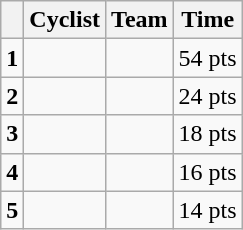<table class="wikitable">
<tr>
<th></th>
<th>Cyclist</th>
<th>Team</th>
<th>Time</th>
</tr>
<tr>
<td><strong>1</strong></td>
<td> </td>
<td></td>
<td align="right">54 pts</td>
</tr>
<tr>
<td><strong>2</strong></td>
<td> </td>
<td></td>
<td align="right">24 pts</td>
</tr>
<tr>
<td><strong>3</strong></td>
<td></td>
<td></td>
<td align="right">18 pts</td>
</tr>
<tr>
<td><strong>4</strong></td>
<td></td>
<td></td>
<td align="right">16 pts</td>
</tr>
<tr>
<td><strong>5</strong></td>
<td></td>
<td></td>
<td align="right">14 pts</td>
</tr>
</table>
